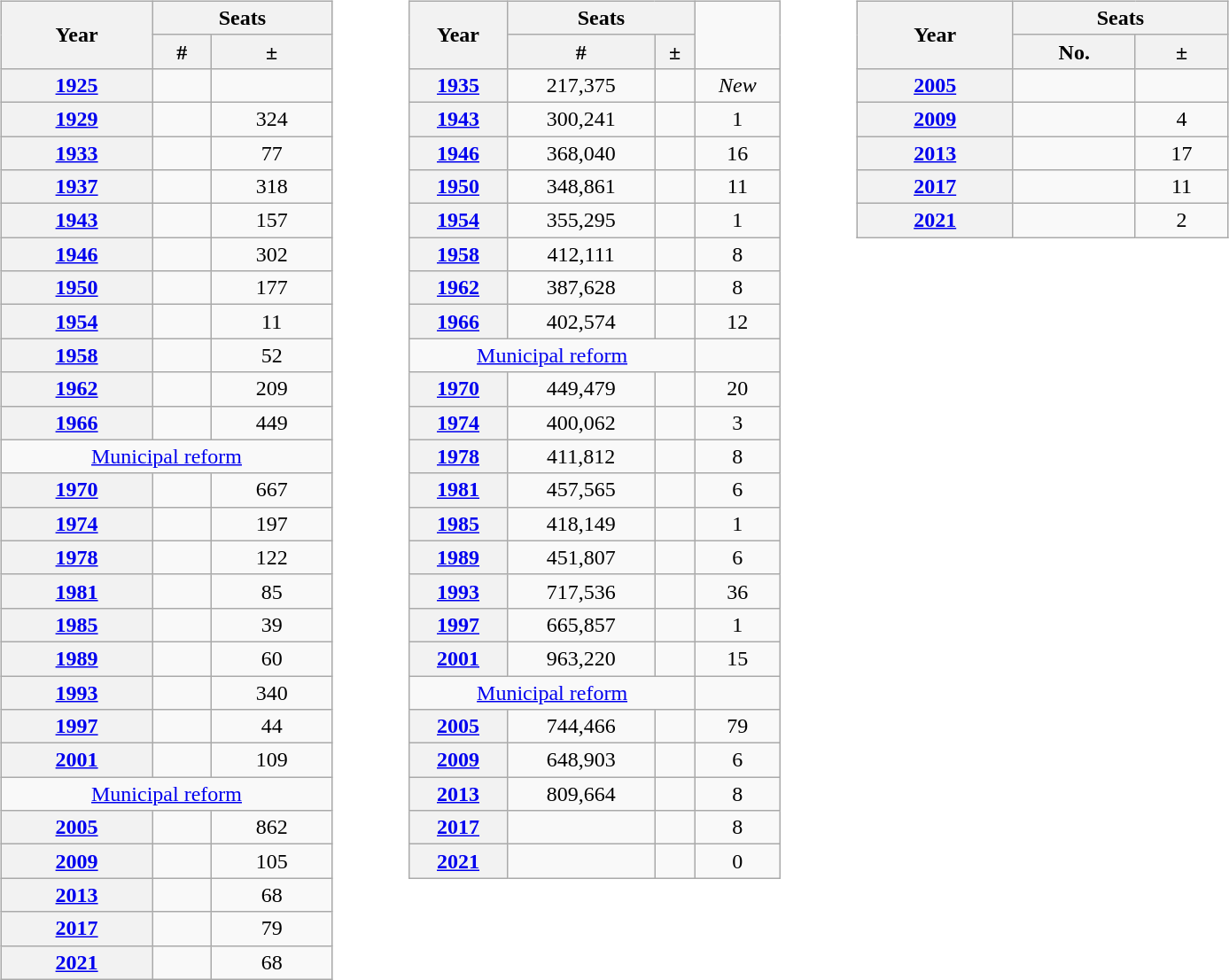<table>
<tr>
<td valign="top"><br><table class="wikitable" width="250px" style="text-align: center">
<tr>
<th rowspan="2">Year</th>
<th colspan="2">Seats</th>
</tr>
<tr>
<th>#</th>
<th>±</th>
</tr>
<tr>
<th><a href='#'>1925</a></th>
<td></td>
<td></td>
</tr>
<tr>
<th><a href='#'>1929</a></th>
<td></td>
<td> 324</td>
</tr>
<tr>
<th><a href='#'>1933</a></th>
<td></td>
<td> 77</td>
</tr>
<tr>
<th><a href='#'>1937</a></th>
<td></td>
<td> 318</td>
</tr>
<tr>
<th><a href='#'>1943</a></th>
<td></td>
<td> 157</td>
</tr>
<tr>
<th><a href='#'>1946</a></th>
<td></td>
<td> 302</td>
</tr>
<tr>
<th><a href='#'>1950</a></th>
<td></td>
<td> 177</td>
</tr>
<tr>
<th><a href='#'>1954</a></th>
<td></td>
<td> 11</td>
</tr>
<tr>
<th><a href='#'>1958</a></th>
<td></td>
<td> 52</td>
</tr>
<tr>
<th><a href='#'>1962</a></th>
<td></td>
<td> 209</td>
</tr>
<tr>
<th><a href='#'>1966</a></th>
<td></td>
<td> 449</td>
</tr>
<tr>
<td colspan=3><a href='#'>Municipal reform</a></td>
</tr>
<tr>
<th><a href='#'>1970</a></th>
<td></td>
<td> 667</td>
</tr>
<tr>
<th><a href='#'>1974</a></th>
<td></td>
<td> 197</td>
</tr>
<tr>
<th><a href='#'>1978</a></th>
<td></td>
<td> 122</td>
</tr>
<tr>
<th><a href='#'>1981</a></th>
<td></td>
<td> 85</td>
</tr>
<tr>
<th><a href='#'>1985</a></th>
<td></td>
<td> 39</td>
</tr>
<tr>
<th><a href='#'>1989</a></th>
<td></td>
<td> 60</td>
</tr>
<tr>
<th><a href='#'>1993</a></th>
<td></td>
<td> 340</td>
</tr>
<tr>
<th><a href='#'>1997</a></th>
<td></td>
<td> 44</td>
</tr>
<tr>
<th><a href='#'>2001</a></th>
<td></td>
<td> 109</td>
</tr>
<tr>
<td colspan=3><a href='#'>Municipal reform</a></td>
</tr>
<tr>
<th><a href='#'>2005</a></th>
<td></td>
<td> 862</td>
</tr>
<tr>
<th><a href='#'>2009</a></th>
<td></td>
<td> 105</td>
</tr>
<tr>
<th><a href='#'>2013</a></th>
<td></td>
<td> 68</td>
</tr>
<tr>
<th><a href='#'>2017</a></th>
<td></td>
<td> 79</td>
</tr>
<tr>
<th><a href='#'>2021</a></th>
<td></td>
<td> 68</td>
</tr>
</table>
</td>
<td width="33"> </td>
<td valign="top"><br><table class="wikitable" width="280px" style="text-align: center">
<tr>
<th rowspan="2">Year</th>
<th colspan="2">Seats</th>
</tr>
<tr>
<th>#</th>
<th>±</th>
</tr>
<tr>
<th><a href='#'>1935</a></th>
<td>217,375</td>
<td></td>
<td><em>New</em></td>
</tr>
<tr>
<th><a href='#'>1943</a></th>
<td>300,241</td>
<td></td>
<td> 1</td>
</tr>
<tr>
<th><a href='#'>1946</a></th>
<td>368,040</td>
<td></td>
<td> 16</td>
</tr>
<tr>
<th><a href='#'>1950</a></th>
<td>348,861</td>
<td></td>
<td> 11</td>
</tr>
<tr>
<th><a href='#'>1954</a></th>
<td>355,295</td>
<td></td>
<td> 1</td>
</tr>
<tr>
<th><a href='#'>1958</a></th>
<td>412,111</td>
<td></td>
<td> 8</td>
</tr>
<tr>
<th><a href='#'>1962</a></th>
<td>387,628</td>
<td></td>
<td> 8</td>
</tr>
<tr>
<th><a href='#'>1966</a></th>
<td>402,574</td>
<td></td>
<td> 12</td>
</tr>
<tr>
<td colspan=3><a href='#'>Municipal reform</a></td>
</tr>
<tr>
<th><a href='#'>1970</a></th>
<td>449,479</td>
<td></td>
<td> 20</td>
</tr>
<tr>
<th><a href='#'>1974</a></th>
<td>400,062</td>
<td></td>
<td> 3</td>
</tr>
<tr>
<th><a href='#'>1978</a></th>
<td>411,812</td>
<td></td>
<td> 8</td>
</tr>
<tr>
<th><a href='#'>1981</a></th>
<td>457,565</td>
<td></td>
<td> 6</td>
</tr>
<tr>
<th><a href='#'>1985</a></th>
<td>418,149</td>
<td></td>
<td> 1</td>
</tr>
<tr>
<th><a href='#'>1989</a></th>
<td>451,807</td>
<td></td>
<td> 6</td>
</tr>
<tr>
<th><a href='#'>1993</a></th>
<td>717,536</td>
<td></td>
<td> 36</td>
</tr>
<tr>
<th><a href='#'>1997</a></th>
<td>665,857</td>
<td></td>
<td> 1</td>
</tr>
<tr>
<th><a href='#'>2001</a></th>
<td>963,220</td>
<td></td>
<td> 15</td>
</tr>
<tr>
<td colspan=3><a href='#'>Municipal reform</a></td>
</tr>
<tr>
<th><a href='#'>2005</a></th>
<td>744,466</td>
<td></td>
<td> 79</td>
</tr>
<tr>
<th><a href='#'>2009</a></th>
<td>648,903</td>
<td></td>
<td> 6</td>
</tr>
<tr>
<th><a href='#'>2013</a></th>
<td>809,664</td>
<td></td>
<td> 8</td>
</tr>
<tr>
<th><a href='#'>2017</a></th>
<td></td>
<td></td>
<td> 8</td>
</tr>
<tr>
<th><a href='#'>2021</a></th>
<td></td>
<td></td>
<td> 0</td>
</tr>
</table>
</td>
<td width="33"> </td>
<td valign="top"><br><table class="wikitable" width="280px" style="text-align: center">
<tr>
<th rowspan="2">Year</th>
<th colspan="2">Seats</th>
</tr>
<tr>
<th>No.</th>
<th>±</th>
</tr>
<tr>
<th><a href='#'>2005</a></th>
<td></td>
<td></td>
</tr>
<tr>
<th><a href='#'>2009</a></th>
<td></td>
<td> 4</td>
</tr>
<tr>
<th><a href='#'>2013</a></th>
<td></td>
<td> 17</td>
</tr>
<tr>
<th><a href='#'>2017</a></th>
<td></td>
<td> 11</td>
</tr>
<tr>
<th><a href='#'>2021</a></th>
<td></td>
<td> 2</td>
</tr>
</table>
</td>
</tr>
</table>
